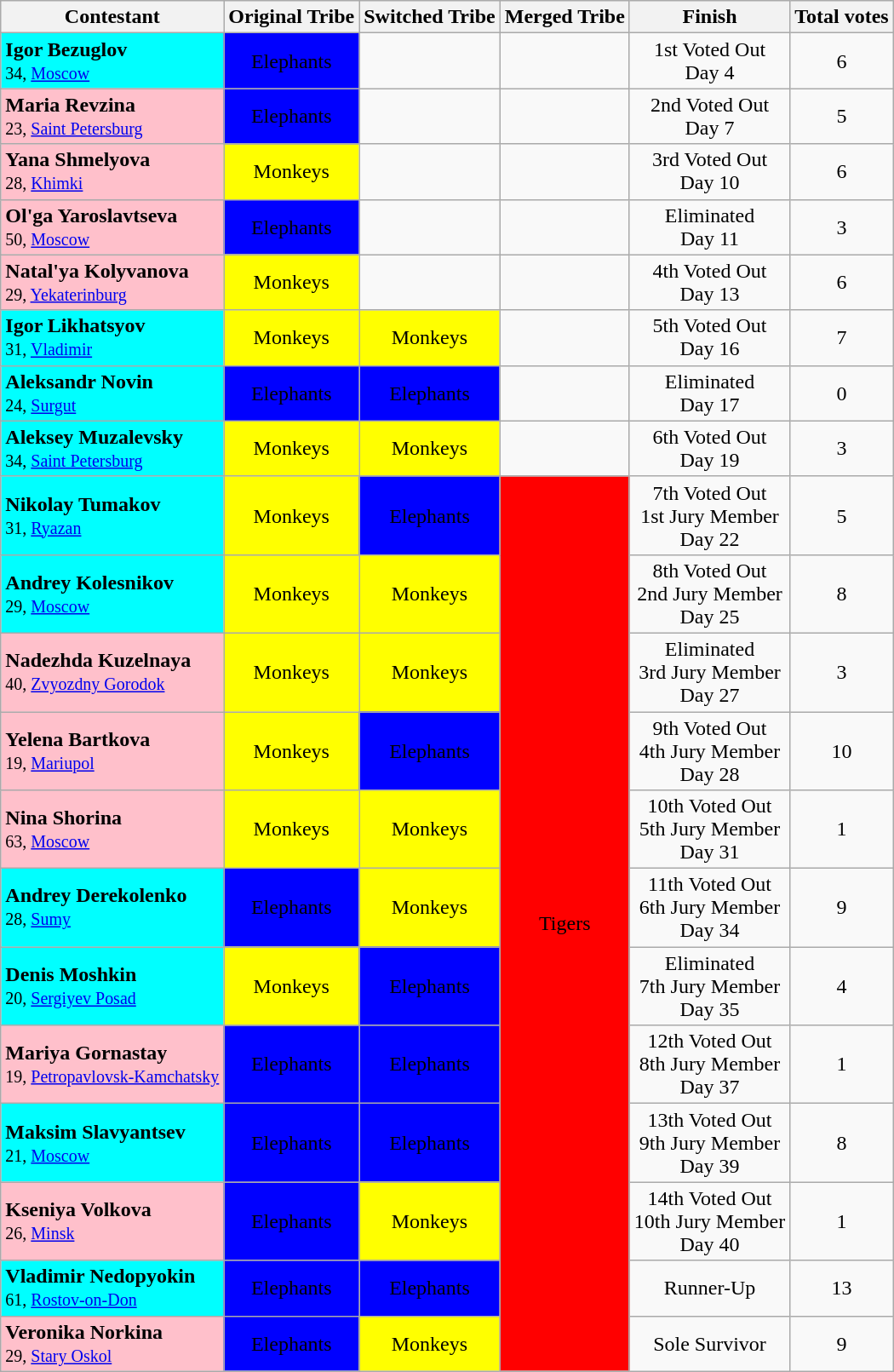<table class="wikitable" style="margin:auto; text-align:center">
<tr>
<th align="left">Contestant</th>
<th>Original Tribe</th>
<th>Switched Tribe</th>
<th>Merged Tribe</th>
<th>Finish</th>
<th>Total votes</th>
</tr>
<tr>
<td bgcolor="cyan" align="left"><strong>Igor Bezuglov</strong><br><small>34, <a href='#'>Moscow</a></small></td>
<td bgcolor="blue"><span>Elephants</span></td>
<td></td>
<td></td>
<td>1st Voted Out<br>Day 4</td>
<td>6</td>
</tr>
<tr>
<td bgcolor="pink" align="left"><strong>Maria Revzina</strong><br><small>23, <a href='#'>Saint Petersburg</a></small></td>
<td bgcolor="blue"><span>Elephants</span></td>
<td></td>
<td></td>
<td>2nd Voted Out<br>Day 7</td>
<td>5</td>
</tr>
<tr>
<td bgcolor="pink" align="left"><strong>Yana Shmelyova</strong><br><small>28, <a href='#'>Khimki</a></small></td>
<td bgcolor="yellow">Monkeys</td>
<td></td>
<td></td>
<td>3rd Voted Out<br>Day 10</td>
<td>6</td>
</tr>
<tr>
<td bgcolor="pink" align="left"><strong>Ol'ga Yaroslavtseva</strong><br><small>50, <a href='#'>Moscow</a></small></td>
<td bgcolor="blue"><span>Elephants</span></td>
<td></td>
<td></td>
<td>Eliminated<br>Day 11</td>
<td>3</td>
</tr>
<tr>
<td bgcolor="pink" align="left"><strong>Natal'ya Kolyvanova</strong><br><small>29, <a href='#'>Yekaterinburg</a></small></td>
<td bgcolor="yellow">Monkeys</td>
<td></td>
<td></td>
<td>4th Voted Out<br>Day 13</td>
<td>6</td>
</tr>
<tr>
<td bgcolor="cyan" align="left"><strong>Igor Likhatsyov</strong><br><small>31, <a href='#'>Vladimir</a></small></td>
<td bgcolor="yellow">Monkeys</td>
<td bgcolor="yellow">Monkeys</td>
<td></td>
<td>5th Voted Out<br>Day 16</td>
<td>7</td>
</tr>
<tr>
<td bgcolor="cyan" align="left"><strong>Aleksandr Novin</strong><br><small>24, <a href='#'>Surgut</a></small></td>
<td bgcolor="blue"><span>Elephants</span></td>
<td bgcolor="blue"><span>Elephants</span></td>
<td></td>
<td>Eliminated<br>Day 17</td>
<td>0</td>
</tr>
<tr>
<td bgcolor="cyan" align="left"><strong>Aleksey Muzalevsky</strong><br><small>34, <a href='#'>Saint Petersburg</a></small></td>
<td bgcolor="yellow">Monkeys</td>
<td bgcolor="yellow">Monkeys</td>
<td></td>
<td>6th Voted Out<br>Day 19</td>
<td>3</td>
</tr>
<tr>
<td bgcolor="cyan" align="left"><strong>Nikolay Tumakov</strong><br><small>31, <a href='#'>Ryazan</a></small></td>
<td bgcolor="yellow">Monkeys</td>
<td bgcolor="blue"><span>Elephants</span></td>
<td bgcolor="red" align="center" rowspan=12><span>Tigers</span></td>
<td>7th Voted Out<br>1st Jury Member<br>Day 22</td>
<td>5</td>
</tr>
<tr>
<td bgcolor="cyan" align="left"><strong>Andrey Kolesnikov</strong><br><small>29, <a href='#'>Moscow</a></small></td>
<td bgcolor="yellow">Monkeys</td>
<td bgcolor="yellow">Monkeys</td>
<td>8th Voted Out<br>2nd Jury Member<br>Day 25</td>
<td>8</td>
</tr>
<tr>
<td bgcolor="pink" align="left"><strong>Nadezhda Kuzelnaya</strong><br><small>40, <a href='#'>Zvyozdny Gorodok</a></small></td>
<td bgcolor="yellow">Monkeys</td>
<td bgcolor="yellow">Monkeys</td>
<td>Eliminated<br>3rd Jury Member<br>Day 27</td>
<td>3</td>
</tr>
<tr>
<td bgcolor="pink" align="left"><strong>Yelena Bartkova</strong><br><small>19, <a href='#'>Mariupol</a></small></td>
<td bgcolor="yellow">Monkeys</td>
<td bgcolor="blue"><span>Elephants</span></td>
<td>9th Voted Out<br>4th Jury Member<br>Day 28</td>
<td>10</td>
</tr>
<tr>
<td bgcolor="pink" align="left"><strong>Nina Shorina</strong><br><small>63, <a href='#'>Moscow</a></small></td>
<td bgcolor="yellow">Monkeys</td>
<td bgcolor="yellow">Monkeys</td>
<td>10th Voted Out<br>5th Jury Member<br>Day 31</td>
<td>1</td>
</tr>
<tr>
<td bgcolor="cyan" align="left"><strong>Andrey Derekolenko</strong><br><small>28, <a href='#'>Sumy</a></small></td>
<td bgcolor="blue"><span>Elephants</span></td>
<td bgcolor="yellow">Monkeys</td>
<td>11th Voted Out<br>6th Jury Member<br>Day 34</td>
<td>9</td>
</tr>
<tr>
<td bgcolor="cyan" align="left"><strong>Denis Moshkin</strong><br><small>20, <a href='#'>Sergiyev Posad</a></small></td>
<td bgcolor="yellow">Monkeys</td>
<td bgcolor="blue"><span>Elephants</span></td>
<td>Eliminated<br>7th Jury Member<br>Day 35</td>
<td>4</td>
</tr>
<tr>
<td bgcolor="pink" align="left"><strong>Mariya Gornastay</strong><br><small>19, <a href='#'>Petropavlovsk-Kamchatsky</a></small></td>
<td bgcolor="blue"><span>Elephants</span></td>
<td bgcolor="blue"><span>Elephants</span></td>
<td>12th Voted Out<br>8th Jury Member<br>Day 37</td>
<td>1</td>
</tr>
<tr>
<td bgcolor="cyan" align="left"><strong>Maksim Slavyantsev</strong><br><small>21, <a href='#'>Moscow</a></small></td>
<td bgcolor="blue"><span>Elephants</span></td>
<td bgcolor="blue"><span>Elephants</span></td>
<td>13th Voted Out<br>9th Jury Member<br>Day 39</td>
<td>8</td>
</tr>
<tr>
<td bgcolor="pink" align="left"><strong>Kseniya Volkova</strong><br><small>26, <a href='#'>Minsk</a></small></td>
<td bgcolor="blue"><span>Elephants</span></td>
<td bgcolor="yellow">Monkeys</td>
<td>14th Voted Out<br>10th Jury Member<br>Day 40</td>
<td>1</td>
</tr>
<tr>
<td bgcolor="cyan" align="left"><strong>Vladimir Nedopyokin</strong><br><small>61, <a href='#'>Rostov-on-Don</a></small></td>
<td bgcolor="blue"><span>Elephants</span></td>
<td bgcolor="blue"><span>Elephants</span></td>
<td>Runner-Up</td>
<td>13</td>
</tr>
<tr>
<td bgcolor="pink" align="left"><strong>Veronika Norkina</strong><br><small>29, <a href='#'>Stary Oskol</a></small></td>
<td bgcolor="blue"><span>Elephants</span></td>
<td bgcolor="yellow">Monkeys</td>
<td>Sole Survivor</td>
<td>9</td>
</tr>
</table>
